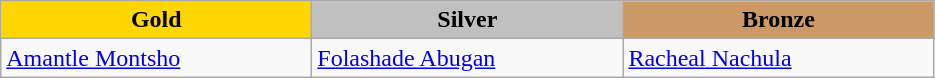<table class="wikitable" style="text-align:left">
<tr align="center">
<td width=200 bgcolor=gold><strong>Gold</strong></td>
<td width=200 bgcolor=silver><strong>Silver</strong></td>
<td width=200 bgcolor=CC9966><strong>Bronze</strong></td>
</tr>
<tr>
<td><a href='#'>Amantle Montsho</a><br><em></em></td>
<td><a href='#'>Folashade Abugan</a><br><em></em></td>
<td><a href='#'>Racheal Nachula</a><br><em></em></td>
</tr>
</table>
